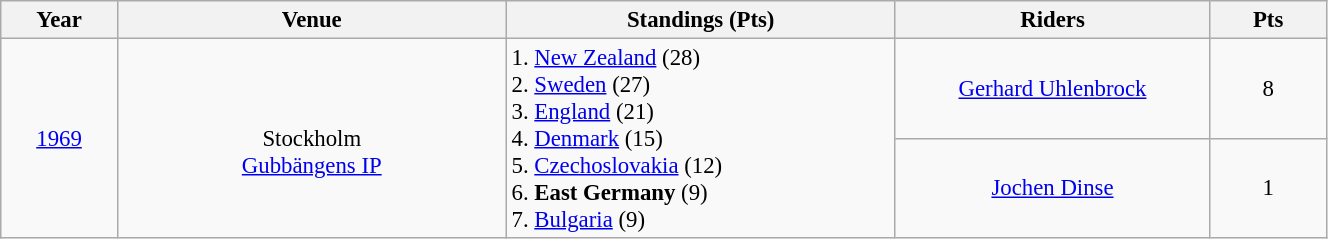<table class="wikitable"   style="font-size: 95%; width: 70%; text-align: center;">
<tr>
<th width=40>Year</th>
<th width=150>Venue</th>
<th width=150>Standings (Pts)</th>
<th width=120>Riders</th>
<th width=40>Pts</th>
</tr>
<tr>
<td rowspan="2"><a href='#'>1969</a></td>
<td rowspan="2"><br>Stockholm<br><a href='#'>Gubbängens IP</a></td>
<td rowspan="2" style="text-align: left;">1.  <a href='#'>New Zealand</a> (28) <br>2.  <a href='#'>Sweden</a> (27)<br>3.  <a href='#'>England</a> (21)<br>4.  <a href='#'>Denmark</a> (15)<br>5.  <a href='#'>Czechoslovakia</a> (12)<br>6.  <strong>East Germany</strong> (9)<br>7.  <a href='#'>Bulgaria</a> (9)</td>
<td><a href='#'>Gerhard Uhlenbrock</a></td>
<td>8</td>
</tr>
<tr>
<td><a href='#'>Jochen Dinse</a></td>
<td>1</td>
</tr>
</table>
